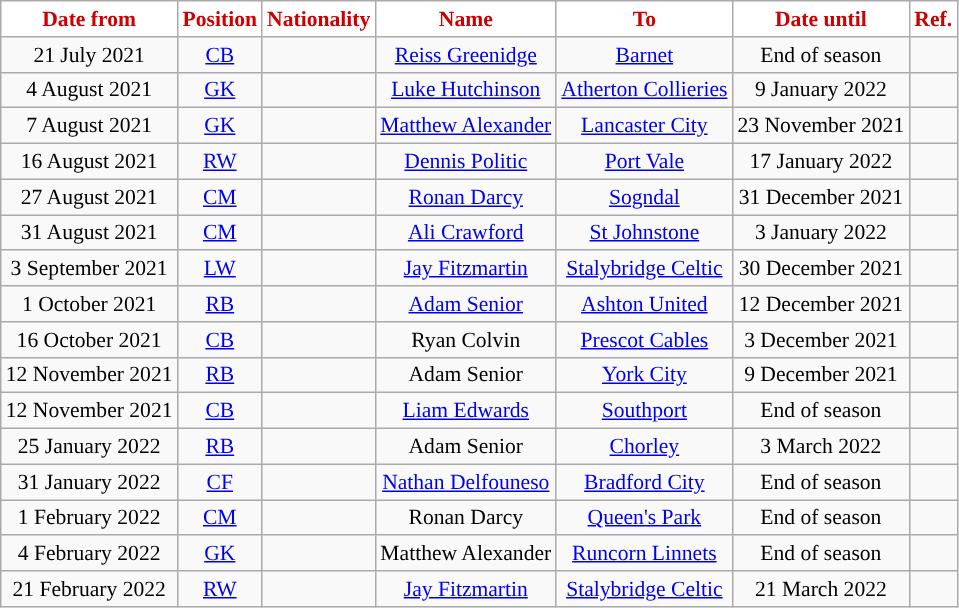<table class="wikitable"  style="text-align:center; font-size:90%; ">
<tr>
<th style="background:#ffffff;color:#cc0000;">Date from</th>
<th style="background:#ffffff;color:#cc0000;">Position</th>
<th style="background:#ffffff;color:#cc0000;">Nationality</th>
<th style="background:#ffffff;color:#cc0000;">Name</th>
<th style="background:#ffffff;color:#cc0000;">To</th>
<th style="background:#ffffff;color:#cc0000;">Date until</th>
<th style="background:#ffffff;color:#cc0000;">Ref.</th>
</tr>
<tr>
<td>21 July 2021</td>
<td><a href='#'>CB</a></td>
<td></td>
<td><a href='#'>Reiss Greenidge</a></td>
<td> <a href='#'>Barnet</a></td>
<td>End of season</td>
<td></td>
</tr>
<tr>
<td>4 August 2021</td>
<td><a href='#'>GK</a></td>
<td></td>
<td><a href='#'>Luke Hutchinson</a></td>
<td> <a href='#'>Atherton Collieries</a></td>
<td>9 January 2022</td>
<td></td>
</tr>
<tr>
<td>7 August 2021</td>
<td><a href='#'>GK</a></td>
<td></td>
<td><a href='#'>Matthew Alexander</a></td>
<td> <a href='#'>Lancaster City</a></td>
<td>23 November 2021</td>
<td></td>
</tr>
<tr>
<td>16 August 2021</td>
<td><a href='#'>RW</a></td>
<td></td>
<td><a href='#'>Dennis Politic</a></td>
<td> <a href='#'>Port Vale</a></td>
<td>17 January 2022</td>
<td></td>
</tr>
<tr>
<td>27 August 2021</td>
<td><a href='#'>CM</a></td>
<td></td>
<td><a href='#'>Ronan Darcy</a></td>
<td> <a href='#'>Sogndal</a></td>
<td>31 December 2021</td>
<td></td>
</tr>
<tr>
<td>31 August 2021</td>
<td><a href='#'>CM</a></td>
<td></td>
<td><a href='#'>Ali Crawford</a></td>
<td> <a href='#'>St Johnstone</a></td>
<td>3 January 2022</td>
<td></td>
</tr>
<tr>
<td>3 September 2021</td>
<td><a href='#'>LW</a></td>
<td></td>
<td><a href='#'>Jay Fitzmartin</a></td>
<td> <a href='#'>Stalybridge Celtic</a></td>
<td>30 December 2021</td>
<td></td>
</tr>
<tr>
<td>1 October 2021</td>
<td><a href='#'>RB</a></td>
<td></td>
<td><a href='#'>Adam Senior</a></td>
<td> <a href='#'>Ashton United</a></td>
<td>12 December 2021</td>
<td></td>
</tr>
<tr>
<td>16 October 2021</td>
<td><a href='#'>CB</a></td>
<td></td>
<td>Ryan Colvin</td>
<td> <a href='#'>Prescot Cables</a></td>
<td>3 December 2021</td>
<td></td>
</tr>
<tr>
<td>12 November 2021</td>
<td><a href='#'>RB</a></td>
<td></td>
<td>Adam Senior</td>
<td> <a href='#'>York City</a></td>
<td>9 December 2021</td>
<td></td>
</tr>
<tr>
<td>12 November 2021</td>
<td><a href='#'>CB</a></td>
<td></td>
<td><a href='#'>Liam Edwards</a></td>
<td> <a href='#'>Southport</a></td>
<td>End of season</td>
<td></td>
</tr>
<tr>
<td>25 January 2022</td>
<td><a href='#'>RB</a></td>
<td></td>
<td>Adam Senior</td>
<td> <a href='#'>Chorley</a></td>
<td>3 March 2022</td>
<td></td>
</tr>
<tr>
<td>31 January 2022</td>
<td><a href='#'>CF</a></td>
<td></td>
<td><a href='#'>Nathan Delfouneso</a></td>
<td> <a href='#'>Bradford City</a></td>
<td>End of season</td>
<td></td>
</tr>
<tr>
<td>1 February 2022</td>
<td><a href='#'>CM</a></td>
<td></td>
<td>Ronan Darcy</td>
<td> <a href='#'>Queen's Park</a></td>
<td>End of season</td>
<td></td>
</tr>
<tr>
<td>4 February 2022</td>
<td><a href='#'>GK</a></td>
<td></td>
<td>Matthew Alexander</td>
<td> <a href='#'>Runcorn Linnets</a></td>
<td>End of season</td>
<td></td>
</tr>
<tr>
<td>21 February 2022</td>
<td><a href='#'>RW</a></td>
<td></td>
<td><a href='#'>Jay Fitzmartin</a></td>
<td> <a href='#'>Stalybridge Celtic</a></td>
<td>21 March 2022</td>
<td></td>
</tr>
</table>
